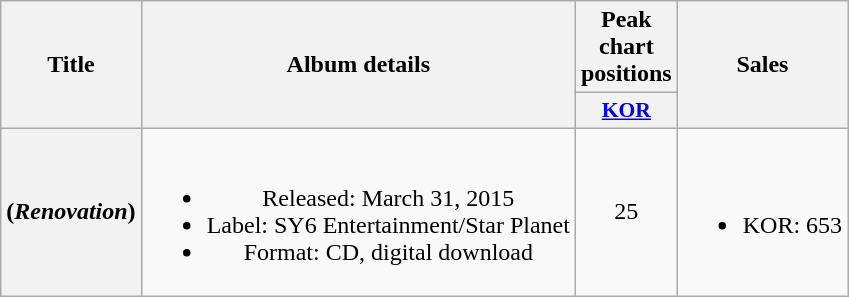<table class="wikitable plainrowheaders" style="text-align:center;">
<tr>
<th scope="col" rowspan="2">Title</th>
<th scope="col" rowspan="2">Album details</th>
<th scope="col" colspan="1">Peak chart positions</th>
<th scope="col" rowspan="2">Sales</th>
</tr>
<tr>
<th scope="col" style="width:3.5em;font-size:90%;"><a href='#'>KOR</a><br></th>
</tr>
<tr>
<th scope="row"> (<em>Renovation</em>)</th>
<td><br><ul><li>Released: March 31, 2015</li><li>Label: SY6 Entertainment/Star Planet</li><li>Format: CD, digital download</li></ul></td>
<td>25</td>
<td><br><ul><li>KOR: 653</li></ul></td>
</tr>
</table>
